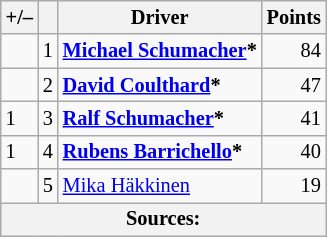<table class="wikitable" style="font-size: 85%;">
<tr>
<th scope="col">+/–</th>
<th scope="col"></th>
<th scope="col">Driver</th>
<th scope="col">Points</th>
</tr>
<tr>
<td align="left"></td>
<td scope="row" align="center">1</td>
<td> <strong><a href='#'>Michael Schumacher</a>*</strong></td>
<td align="right">84</td>
</tr>
<tr>
<td align="left"></td>
<td scope="row" align="center">2</td>
<td> <strong><a href='#'>David Coulthard</a>*</strong></td>
<td align="right">47</td>
</tr>
<tr>
<td align="left"> 1</td>
<td scope="row" align="center">3</td>
<td> <strong><a href='#'>Ralf Schumacher</a>*</strong></td>
<td align="right">41</td>
</tr>
<tr>
<td align="left"> 1</td>
<td scope="row" align="center">4</td>
<td> <strong><a href='#'>Rubens Barrichello</a>*</strong></td>
<td align="right">40</td>
</tr>
<tr>
<td align="left"></td>
<td scope="row" align="center">5</td>
<td> <a href='#'>Mika Häkkinen</a></td>
<td align="right">19</td>
</tr>
<tr>
<th colspan=4>Sources:</th>
</tr>
</table>
